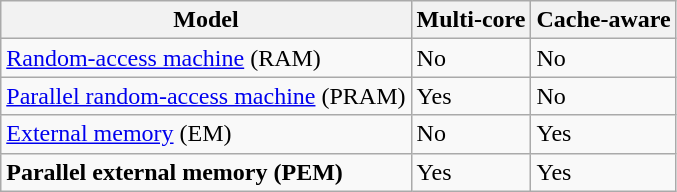<table class="wikitable">
<tr>
<th>Model</th>
<th>Multi-core</th>
<th>Cache-aware</th>
</tr>
<tr>
<td><a href='#'>Random-access machine</a> (RAM)</td>
<td>No</td>
<td>No</td>
</tr>
<tr>
<td><a href='#'>Parallel random-access machine</a> (PRAM)</td>
<td>Yes</td>
<td>No</td>
</tr>
<tr>
<td><a href='#'>External memory</a> (EM)</td>
<td>No</td>
<td>Yes</td>
</tr>
<tr>
<td><strong>Parallel external memory (PEM)</strong></td>
<td>Yes</td>
<td>Yes</td>
</tr>
</table>
